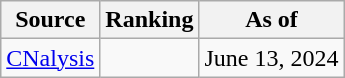<table class="wikitable" style="text-align:center">
<tr>
<th>Source</th>
<th>Ranking</th>
<th>As of</th>
</tr>
<tr>
<td align=left><a href='#'>CNalysis</a></td>
<td></td>
<td>June 13, 2024</td>
</tr>
</table>
